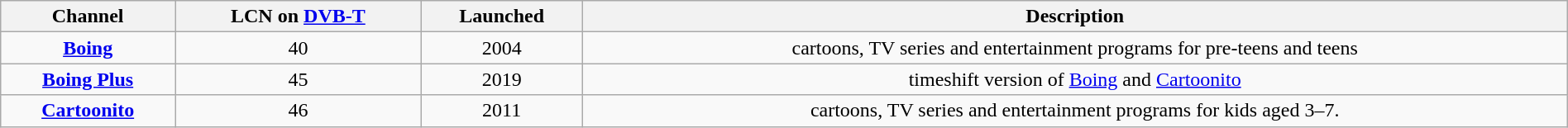<table class="wikitable" style="width:100%; margin-left:0.5em; margin-bottom:0.5em; text-align:center">
<tr>
<th>Channel</th>
<th>LCN on <a href='#'>DVB-T</a></th>
<th>Launched</th>
<th>Description</th>
</tr>
<tr>
<td><strong><a href='#'>Boing</a></strong></td>
<td>40</td>
<td>2004</td>
<td>cartoons, TV series and entertainment programs for pre-teens and teens</td>
</tr>
<tr>
<td><strong><a href='#'>Boing Plus</a></strong></td>
<td>45</td>
<td>2019</td>
<td>timeshift version of <a href='#'>Boing</a> and <a href='#'>Cartoonito</a></td>
</tr>
<tr>
<td><strong><a href='#'>Cartoonito</a></strong></td>
<td>46</td>
<td>2011</td>
<td>cartoons, TV series and entertainment programs for kids aged 3–7.</td>
</tr>
</table>
